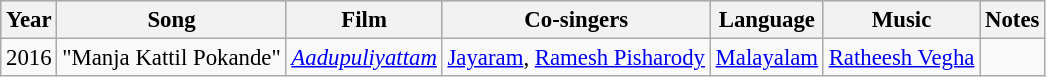<table class="wikitable sortable" style="font-size:95%; text-align:center;">
<tr style="background:#ccc; text-align:center;">
<th>Year</th>
<th>Song</th>
<th>Film</th>
<th>Co-singers</th>
<th>Language</th>
<th>Music</th>
<th>Notes</th>
</tr>
<tr>
<td>2016</td>
<td>"Manja Kattil Pokande"</td>
<td><em><a href='#'>Aadupuliyattam</a></em></td>
<td><a href='#'>Jayaram</a>, <a href='#'>Ramesh Pisharody</a></td>
<td><a href='#'>Malayalam</a></td>
<td><a href='#'>Ratheesh Vegha</a></td>
<td></td>
</tr>
</table>
